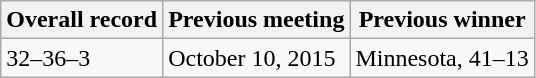<table class="wikitable">
<tr>
<th>Overall record</th>
<th>Previous meeting</th>
<th>Previous winner</th>
</tr>
<tr>
<td>32–36–3</td>
<td>October 10, 2015</td>
<td>Minnesota, 41–13</td>
</tr>
</table>
